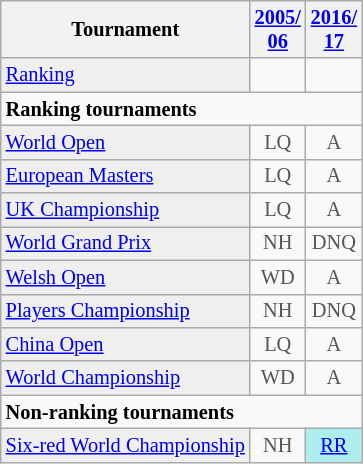<table class="wikitable" style="font-size:85%;">
<tr>
<th>Tournament</th>
<th><a href='#'>2005/<br>06</a></th>
<th><a href='#'>2016/<br>17</a></th>
</tr>
<tr>
<td style="background:#EFEFEF;"><a href='#'>Ranking</a></td>
<td align="center"></td>
<td align="center"></td>
</tr>
<tr>
<td colspan="10"><strong>Ranking tournaments</strong></td>
</tr>
<tr>
<td style="background:#EFEFEF;"><a href='#'>World Open</a></td>
<td align="center" style="color:#555555;">LQ</td>
<td align="center" style="color:#555555;">A</td>
</tr>
<tr>
<td style="background:#EFEFEF;"><a href='#'>European Masters</a></td>
<td align="center" style="color:#555555;">LQ</td>
<td align="center" style="color:#555555;">A</td>
</tr>
<tr>
<td style="background:#EFEFEF;"><a href='#'>UK Championship</a></td>
<td align="center" style="color:#555555;">LQ</td>
<td align="center" style="color:#555555;">A</td>
</tr>
<tr>
<td style="background:#EFEFEF;"><a href='#'>World Grand Prix</a></td>
<td align="center" style="color:#555555;">NH</td>
<td align="center" style="color:#555555;">DNQ</td>
</tr>
<tr>
<td style="background:#EFEFEF;"><a href='#'>Welsh Open</a></td>
<td align="center" style="color:#555555;">WD</td>
<td align="center" style="color:#555555;">A</td>
</tr>
<tr>
<td style="background:#EFEFEF;"><a href='#'>Players Championship</a></td>
<td align="center" style="color:#555555;">NH</td>
<td align="center" style="color:#555555;">DNQ</td>
</tr>
<tr>
<td style="background:#EFEFEF;"><a href='#'>China Open</a></td>
<td align="center" style="color:#555555;">LQ</td>
<td align="center" style="color:#555555;">A</td>
</tr>
<tr>
<td style="background:#EFEFEF;"><a href='#'>World Championship</a></td>
<td align="center" style="color:#555555;">WD</td>
<td align="center" style="color:#555555;">A</td>
</tr>
<tr>
<td colspan="10"><strong>Non-ranking tournaments</strong></td>
</tr>
<tr>
<td style="background:#EFEFEF;"><a href='#'>Six-red World Championship</a></td>
<td align="center" style="color:#555555;">NH</td>
<td align="center" style="background:#afeeee;"><a href='#'>RR</a></td>
</tr>
</table>
